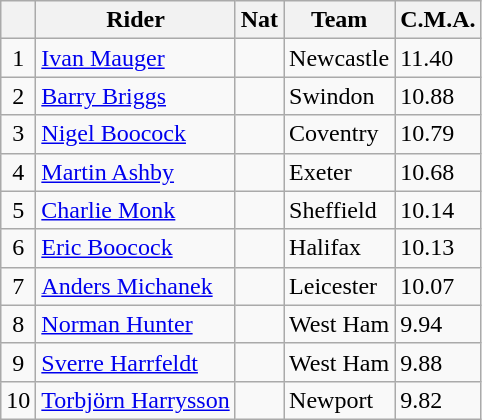<table class=wikitable>
<tr>
<th></th>
<th>Rider</th>
<th>Nat</th>
<th>Team</th>
<th>C.M.A.</th>
</tr>
<tr>
<td align="center">1</td>
<td><a href='#'>Ivan Mauger</a></td>
<td></td>
<td>Newcastle</td>
<td>11.40</td>
</tr>
<tr>
<td align="center">2</td>
<td><a href='#'>Barry Briggs</a></td>
<td></td>
<td>Swindon</td>
<td>10.88</td>
</tr>
<tr>
<td align="center">3</td>
<td><a href='#'>Nigel Boocock</a></td>
<td></td>
<td>Coventry</td>
<td>10.79</td>
</tr>
<tr>
<td align="center">4</td>
<td><a href='#'>Martin Ashby</a></td>
<td></td>
<td>Exeter</td>
<td>10.68</td>
</tr>
<tr>
<td align="center">5</td>
<td><a href='#'>Charlie Monk</a></td>
<td></td>
<td>Sheffield</td>
<td>10.14</td>
</tr>
<tr>
<td align="center">6</td>
<td><a href='#'>Eric Boocock</a></td>
<td></td>
<td>Halifax</td>
<td>10.13</td>
</tr>
<tr>
<td align="center">7</td>
<td><a href='#'>Anders Michanek</a></td>
<td></td>
<td>Leicester</td>
<td>10.07</td>
</tr>
<tr>
<td align="center">8</td>
<td><a href='#'>Norman Hunter</a></td>
<td></td>
<td>West Ham</td>
<td>9.94</td>
</tr>
<tr>
<td align="center">9</td>
<td><a href='#'>Sverre Harrfeldt</a></td>
<td></td>
<td>West Ham</td>
<td>9.88</td>
</tr>
<tr>
<td align="center">10</td>
<td><a href='#'>Torbjörn Harrysson</a></td>
<td></td>
<td>Newport</td>
<td>9.82</td>
</tr>
</table>
